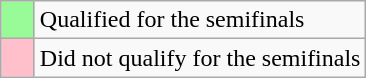<table class="wikitable">
<tr>
<td width=15px bgcolor="#98fb98"></td>
<td>Qualified for the semifinals</td>
</tr>
<tr>
<td width=15px bgcolor=pink></td>
<td>Did not qualify for the semifinals</td>
</tr>
</table>
